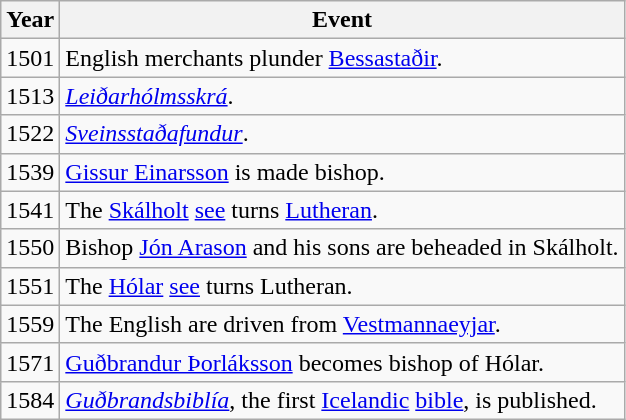<table class="wikitable">
<tr>
<th style="width: 30px">Year</th>
<th>Event</th>
</tr>
<tr>
<td style="text-align: right;">1501</td>
<td>English merchants plunder <a href='#'>Bessastaðir</a>.</td>
</tr>
<tr>
<td style="text-align: right;">1513</td>
<td><em><a href='#'>Leiðarhólmsskrá</a></em>.</td>
</tr>
<tr>
<td style="text-align: right;">1522</td>
<td><em><a href='#'>Sveinsstaðafundur</a></em>.</td>
</tr>
<tr>
<td style="text-align: right;">1539</td>
<td><a href='#'>Gissur Einarsson</a> is made bishop.</td>
</tr>
<tr>
<td style="text-align: right;">1541</td>
<td>The <a href='#'>Skálholt</a> <a href='#'>see</a> turns <a href='#'>Lutheran</a>.</td>
</tr>
<tr>
<td style="text-align: right;">1550</td>
<td>Bishop <a href='#'>Jón Arason</a> and his sons are beheaded in Skálholt.</td>
</tr>
<tr>
<td style="text-align: right;">1551</td>
<td>The <a href='#'>Hólar</a> <a href='#'>see</a> turns Lutheran.</td>
</tr>
<tr>
<td style="text-align: right;">1559</td>
<td>The English are driven from <a href='#'>Vestmannaeyjar</a>.</td>
</tr>
<tr>
<td style="text-align: right;">1571</td>
<td><a href='#'>Guðbrandur Þorláksson</a> becomes bishop of Hólar.</td>
</tr>
<tr>
<td style="text-align: right;">1584</td>
<td><em><a href='#'>Guðbrandsbiblía</a></em>, the first <a href='#'>Icelandic</a> <a href='#'>bible</a>, is published.</td>
</tr>
</table>
